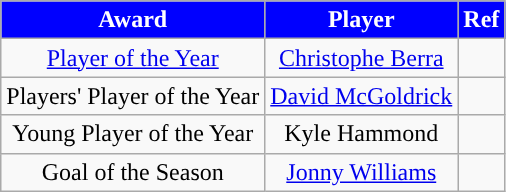<table class="wikitable" style="text-align:center">
<tr>
<th style="background:blue; color:white; width=0%">Award</th>
<th style="background:blue; color:white; width=0%">Player</th>
<th style="background:blue; color:white; width=0%">Ref</th>
</tr>
<tr>
<td><a href='#'>Player of the Year</a></td>
<td> <a href='#'>Christophe Berra</a></td>
<td></td>
</tr>
<tr>
<td>Players' Player of the Year</td>
<td> <a href='#'>David McGoldrick</a></td>
<td></td>
</tr>
<tr>
<td>Young Player of the Year</td>
<td> Kyle Hammond</td>
<td></td>
</tr>
<tr>
<td>Goal of the Season</td>
<td> <a href='#'>Jonny Williams</a></td>
<td></td>
</tr>
</table>
